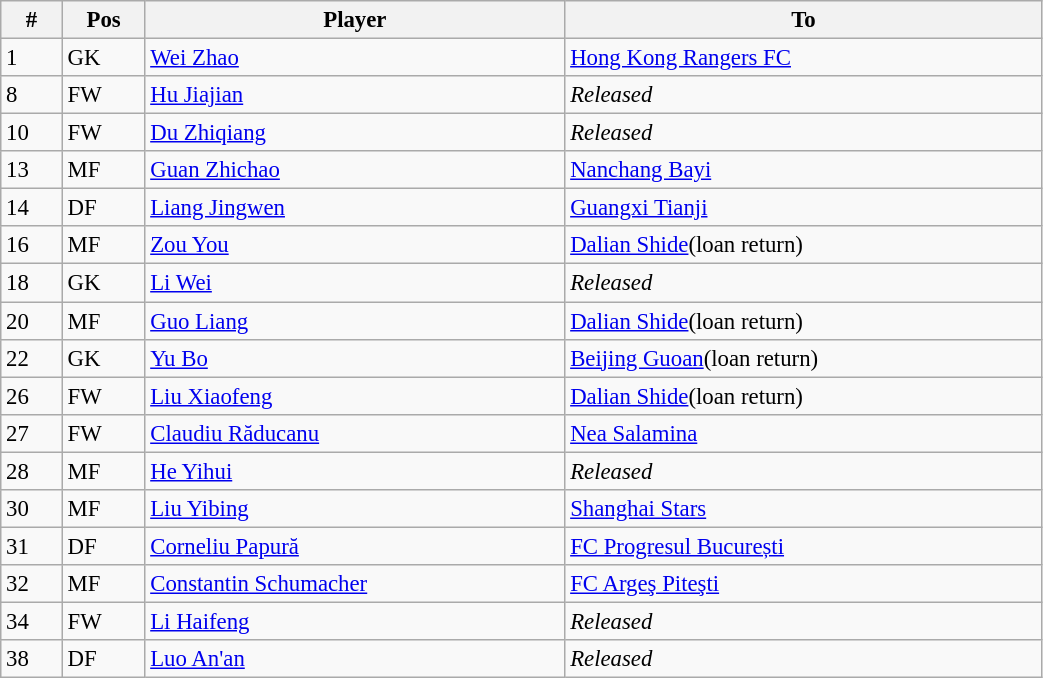<table width=55% class="wikitable" style="text-align:center; font-size:95%; text-align:left">
<tr>
<th><strong>#</strong></th>
<th><strong>Pos</strong></th>
<th><strong>Player</strong></th>
<th><strong>To</strong></th>
</tr>
<tr --->
<td>1</td>
<td>GK</td>
<td> <a href='#'>Wei Zhao</a></td>
<td> <a href='#'>Hong Kong Rangers FC</a></td>
</tr>
<tr --->
<td>8</td>
<td>FW</td>
<td> <a href='#'>Hu Jiajian</a></td>
<td><em>Released</em></td>
</tr>
<tr --->
<td>10</td>
<td>FW</td>
<td> <a href='#'>Du Zhiqiang</a></td>
<td><em>Released</em></td>
</tr>
<tr --->
<td>13</td>
<td>MF</td>
<td> <a href='#'>Guan Zhichao</a></td>
<td> <a href='#'>Nanchang Bayi</a></td>
</tr>
<tr --->
<td>14</td>
<td>DF</td>
<td> <a href='#'>Liang Jingwen</a></td>
<td> <a href='#'>Guangxi Tianji</a></td>
</tr>
<tr --->
<td>16</td>
<td>MF</td>
<td> <a href='#'>Zou You</a></td>
<td> <a href='#'>Dalian Shide</a>(loan return)</td>
</tr>
<tr --->
<td>18</td>
<td>GK</td>
<td> <a href='#'>Li Wei</a></td>
<td><em>Released</em></td>
</tr>
<tr --->
<td>20</td>
<td>MF</td>
<td> <a href='#'>Guo Liang</a></td>
<td> <a href='#'>Dalian Shide</a>(loan return)</td>
</tr>
<tr --->
<td>22</td>
<td>GK</td>
<td> <a href='#'>Yu Bo</a></td>
<td> <a href='#'>Beijing Guoan</a>(loan return)</td>
</tr>
<tr --->
<td>26</td>
<td>FW</td>
<td> <a href='#'>Liu Xiaofeng</a></td>
<td> <a href='#'>Dalian Shide</a>(loan return)</td>
</tr>
<tr --->
<td>27</td>
<td>FW</td>
<td> <a href='#'>Claudiu Răducanu</a></td>
<td> <a href='#'>Nea Salamina</a></td>
</tr>
<tr --->
<td>28</td>
<td>MF</td>
<td> <a href='#'>He Yihui</a></td>
<td><em>Released</em></td>
</tr>
<tr --->
<td>30</td>
<td>MF</td>
<td> <a href='#'>Liu Yibing</a></td>
<td> <a href='#'>Shanghai Stars</a></td>
</tr>
<tr --->
<td>31</td>
<td>DF</td>
<td> <a href='#'>Corneliu Papură</a></td>
<td> <a href='#'>FC Progresul București</a></td>
</tr>
<tr --->
<td>32</td>
<td>MF</td>
<td> <a href='#'>Constantin Schumacher</a></td>
<td> <a href='#'>FC Argeş Piteşti</a></td>
</tr>
<tr --->
<td>34</td>
<td>FW</td>
<td> <a href='#'>Li Haifeng</a></td>
<td><em>Released</em></td>
</tr>
<tr --->
<td>38</td>
<td>DF</td>
<td> <a href='#'>Luo An'an</a></td>
<td><em>Released</em></td>
</tr>
</table>
